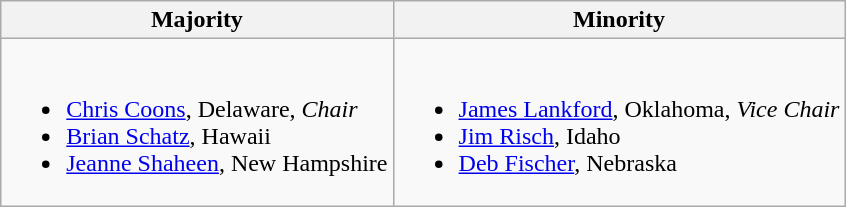<table class=wikitable>
<tr>
<th>Majority</th>
<th>Minority</th>
</tr>
<tr>
<td><br><ul><li><a href='#'>Chris Coons</a>, Delaware, <em>Chair</em></li><li><a href='#'>Brian Schatz</a>, Hawaii</li><li><a href='#'>Jeanne Shaheen</a>, New Hampshire</li></ul></td>
<td><br><ul><li><a href='#'>James Lankford</a>, Oklahoma, <em>Vice Chair</em></li><li><a href='#'>Jim Risch</a>, Idaho</li><li><a href='#'>Deb Fischer</a>, Nebraska</li></ul></td>
</tr>
</table>
